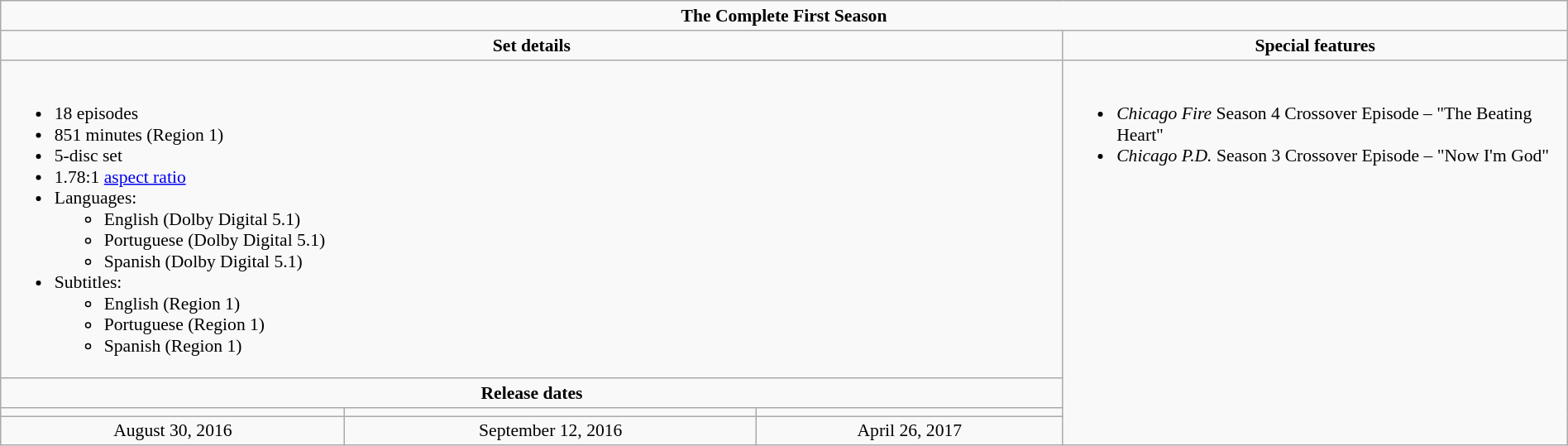<table class="wikitable plainrowheaders" style="font-size:90%; text-align:center; width: 100%; margin-left: auto; margin-right: auto;">
<tr>
<td colspan="6"><strong>The Complete First Season</strong></td>
</tr>
<tr>
<td align="center" width="300" colspan="3"><strong>Set details</strong></td>
<td width="400" align="center"><strong>Special features</strong></td>
</tr>
<tr valign="top">
<td colspan="3" align="left" width="300"><br><ul><li>18 episodes</li><li>851 minutes (Region 1)</li><li>5-disc set</li><li>1.78:1 <a href='#'>aspect ratio</a></li><li>Languages:<ul><li>English (Dolby Digital 5.1)</li><li>Portuguese (Dolby Digital 5.1)</li><li>Spanish (Dolby Digital 5.1)</li></ul></li><li>Subtitles:<ul><li>English (Region 1)</li><li>Portuguese (Region 1)</li><li>Spanish (Region 1)</li></ul></li></ul></td>
<td rowspan="4" align="left" width="400"><br><ul><li><em>Chicago Fire</em> Season 4 Crossover Episode – "The Beating Heart"</li><li><em>Chicago P.D.</em> Season 3 Crossover Episode – "Now I'm God"</li></ul></td>
</tr>
<tr>
<td colspan="3" align="center"><strong>Release dates</strong></td>
</tr>
<tr>
<td align="center"></td>
<td align="center"></td>
<td align="center"></td>
</tr>
<tr>
<td align="center">August 30, 2016</td>
<td align="center">September 12, 2016</td>
<td align="center">April 26, 2017</td>
</tr>
</table>
